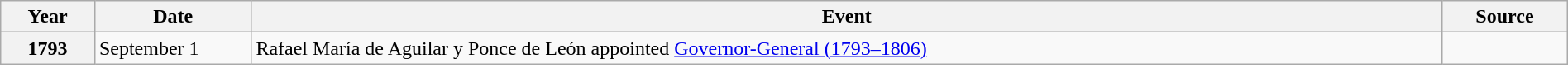<table class="wikitable toptextcells" style="width:100%;">
<tr>
<th scope="col" style="width:6%;">Year</th>
<th scope="col" style="width:10%;">Date</th>
<th scope="col">Event</th>
<th scope="col" style="width:8%;">Source</th>
</tr>
<tr>
<th scope="row">1793</th>
<td>September 1</td>
<td>Rafael María de Aguilar y Ponce de León appointed <a href='#'>Governor-General (1793–1806)</a></td>
<td></td>
</tr>
</table>
